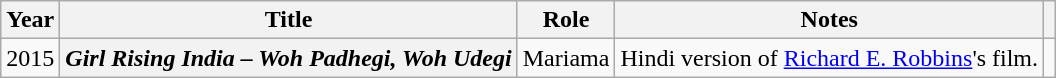<table class="wikitable plainrowheaders sortable" style="margin-right: 0;">
<tr>
<th scope="col">Year</th>
<th scope="col">Title</th>
<th scope="col">Role</th>
<th scope="col" class="unsortable">Notes</th>
<th scope="col" class="unsortable"></th>
</tr>
<tr>
<td>2015</td>
<th scope="row"><em>Girl Rising India – Woh Padhegi, Woh Udegi</em></th>
<td>Mariama</td>
<td>Hindi version of <a href='#'>Richard E. Robbins</a>'s film.</td>
<td></td>
</tr>
</table>
